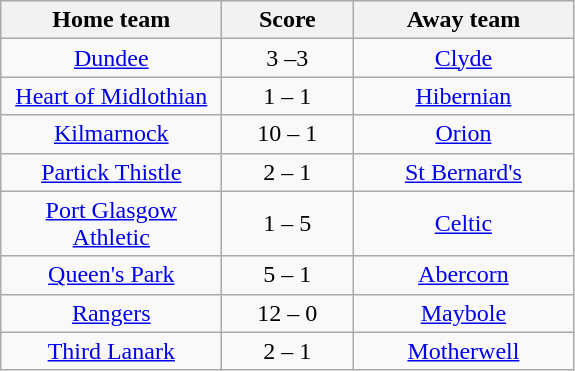<table class="wikitable" style="text-align: center">
<tr>
<th width=140>Home team</th>
<th width=80>Score</th>
<th width=140>Away team</th>
</tr>
<tr>
<td><a href='#'>Dundee</a></td>
<td>3 –3</td>
<td><a href='#'>Clyde</a></td>
</tr>
<tr>
<td><a href='#'>Heart of Midlothian</a></td>
<td>1 – 1</td>
<td><a href='#'>Hibernian</a></td>
</tr>
<tr>
<td><a href='#'>Kilmarnock</a></td>
<td>10 – 1</td>
<td><a href='#'>Orion</a></td>
</tr>
<tr>
<td><a href='#'>Partick Thistle</a></td>
<td>2 – 1</td>
<td><a href='#'>St Bernard's</a></td>
</tr>
<tr>
<td><a href='#'>Port Glasgow Athletic</a></td>
<td>1 – 5</td>
<td><a href='#'>Celtic</a></td>
</tr>
<tr>
<td><a href='#'>Queen's Park</a></td>
<td>5 – 1</td>
<td><a href='#'>Abercorn</a></td>
</tr>
<tr>
<td><a href='#'>Rangers</a></td>
<td>12 – 0</td>
<td><a href='#'>Maybole</a></td>
</tr>
<tr>
<td><a href='#'>Third Lanark</a></td>
<td>2 – 1</td>
<td><a href='#'>Motherwell</a></td>
</tr>
</table>
